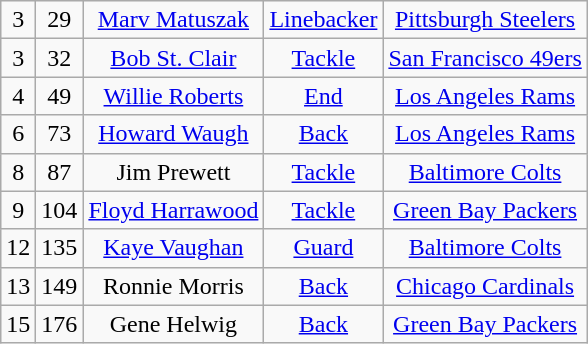<table class="wikitable" style="text-align:center">
<tr>
<td>3</td>
<td>29</td>
<td><a href='#'>Marv Matuszak</a></td>
<td><a href='#'>Linebacker</a></td>
<td><a href='#'>Pittsburgh Steelers</a></td>
</tr>
<tr>
<td>3</td>
<td>32</td>
<td><a href='#'>Bob St. Clair</a></td>
<td><a href='#'>Tackle</a></td>
<td><a href='#'>San Francisco 49ers</a></td>
</tr>
<tr>
<td>4</td>
<td>49</td>
<td><a href='#'>Willie Roberts</a></td>
<td><a href='#'>End</a></td>
<td><a href='#'>Los Angeles Rams</a></td>
</tr>
<tr>
<td>6</td>
<td>73</td>
<td><a href='#'>Howard Waugh</a></td>
<td><a href='#'>Back</a></td>
<td><a href='#'>Los Angeles Rams</a></td>
</tr>
<tr>
<td>8</td>
<td>87</td>
<td>Jim Prewett</td>
<td><a href='#'>Tackle</a></td>
<td><a href='#'>Baltimore Colts</a></td>
</tr>
<tr>
<td>9</td>
<td>104</td>
<td><a href='#'>Floyd Harrawood</a></td>
<td><a href='#'>Tackle</a></td>
<td><a href='#'>Green Bay Packers</a></td>
</tr>
<tr>
<td>12</td>
<td>135</td>
<td><a href='#'>Kaye Vaughan</a></td>
<td><a href='#'>Guard</a></td>
<td><a href='#'>Baltimore Colts</a></td>
</tr>
<tr>
<td>13</td>
<td>149</td>
<td>Ronnie Morris</td>
<td><a href='#'>Back</a></td>
<td><a href='#'>Chicago Cardinals</a></td>
</tr>
<tr>
<td>15</td>
<td>176</td>
<td>Gene Helwig</td>
<td><a href='#'>Back</a></td>
<td><a href='#'>Green Bay Packers</a></td>
</tr>
</table>
